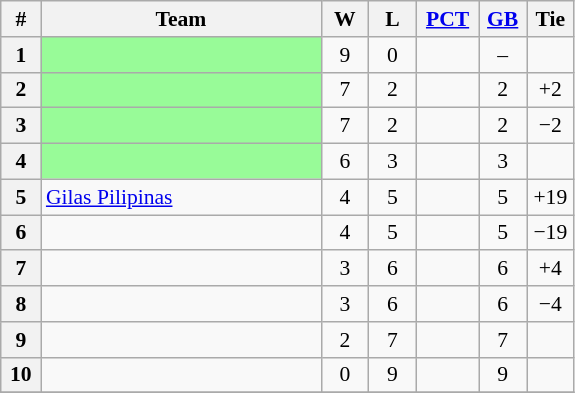<table class="wikitable sortable" style="text-align:center; font-size:90%;">
<tr>
<th width=20px>#</th>
<th width=180px>Team</th>
<th width=25px>W</th>
<th width=25px>L</th>
<th width=35px><a href='#'>PCT</a></th>
<th width=25px><a href='#'>GB</a></th>
<th width=25px>Tie</th>
</tr>
<tr>
<th>1</th>
<td align="left" bgcolor="#98fb98"></td>
<td>9</td>
<td>0</td>
<td></td>
<td>–</td>
<td></td>
</tr>
<tr>
<th>2</th>
<td align="left" bgcolor="#98fb98"></td>
<td>7</td>
<td>2</td>
<td></td>
<td>2</td>
<td>+2</td>
</tr>
<tr>
<th>3</th>
<td align="left" bgcolor="#98fb98"></td>
<td>7</td>
<td>2</td>
<td></td>
<td>2</td>
<td>−2</td>
</tr>
<tr>
<th>4</th>
<td align="left" bgcolor="#98fb98"></td>
<td>6</td>
<td>3</td>
<td></td>
<td>3</td>
<td></td>
</tr>
<tr>
<th>5</th>
<td align="left">  <a href='#'>Gilas Pilipinas</a></td>
<td>4</td>
<td>5</td>
<td></td>
<td>5</td>
<td>+19</td>
</tr>
<tr>
<th>6</th>
<td align="left"></td>
<td>4</td>
<td>5</td>
<td></td>
<td>5</td>
<td>−19</td>
</tr>
<tr>
<th>7</th>
<td align="left"></td>
<td>3</td>
<td>6</td>
<td></td>
<td>6</td>
<td>+4</td>
</tr>
<tr>
<th>8</th>
<td align="left"></td>
<td>3</td>
<td>6</td>
<td></td>
<td>6</td>
<td>−4</td>
</tr>
<tr>
<th>9</th>
<td align="left"></td>
<td>2</td>
<td>7</td>
<td></td>
<td>7</td>
<td></td>
</tr>
<tr>
<th>10</th>
<td align="left"></td>
<td>0</td>
<td>9</td>
<td></td>
<td>9</td>
<td></td>
</tr>
<tr>
</tr>
</table>
